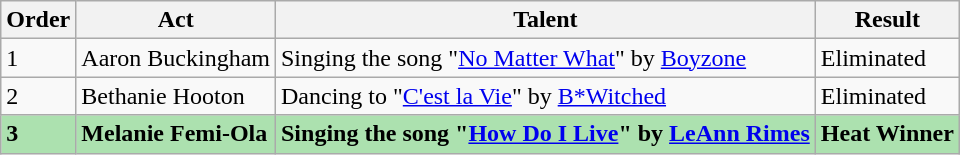<table class="wikitable">
<tr>
<th>Order</th>
<th>Act</th>
<th>Talent</th>
<th>Result</th>
</tr>
<tr>
<td>1</td>
<td>Aaron Buckingham</td>
<td>Singing the song "<a href='#'>No Matter What</a>" by <a href='#'>Boyzone</a></td>
<td>Eliminated</td>
</tr>
<tr>
<td>2</td>
<td>Bethanie Hooton</td>
<td>Dancing to "<a href='#'>C'est la Vie</a>" by <a href='#'>B*Witched</a></td>
<td>Eliminated</td>
</tr>
<tr style="background:#ACE1AF;">
<td><strong>3</strong></td>
<td><strong>Melanie Femi-Ola</strong></td>
<td><strong>Singing the song "<a href='#'>How Do I Live</a>" by <a href='#'>LeAnn Rimes</a></strong></td>
<td><strong>Heat Winner</strong></td>
</tr>
</table>
